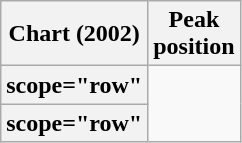<table class="wikitable plainrowheaders sortable">
<tr>
<th scope="col">Chart (2002)</th>
<th scope="col">Peak<br>position</th>
</tr>
<tr>
<th>scope="row" </th>
</tr>
<tr>
<th>scope="row" </th>
</tr>
</table>
